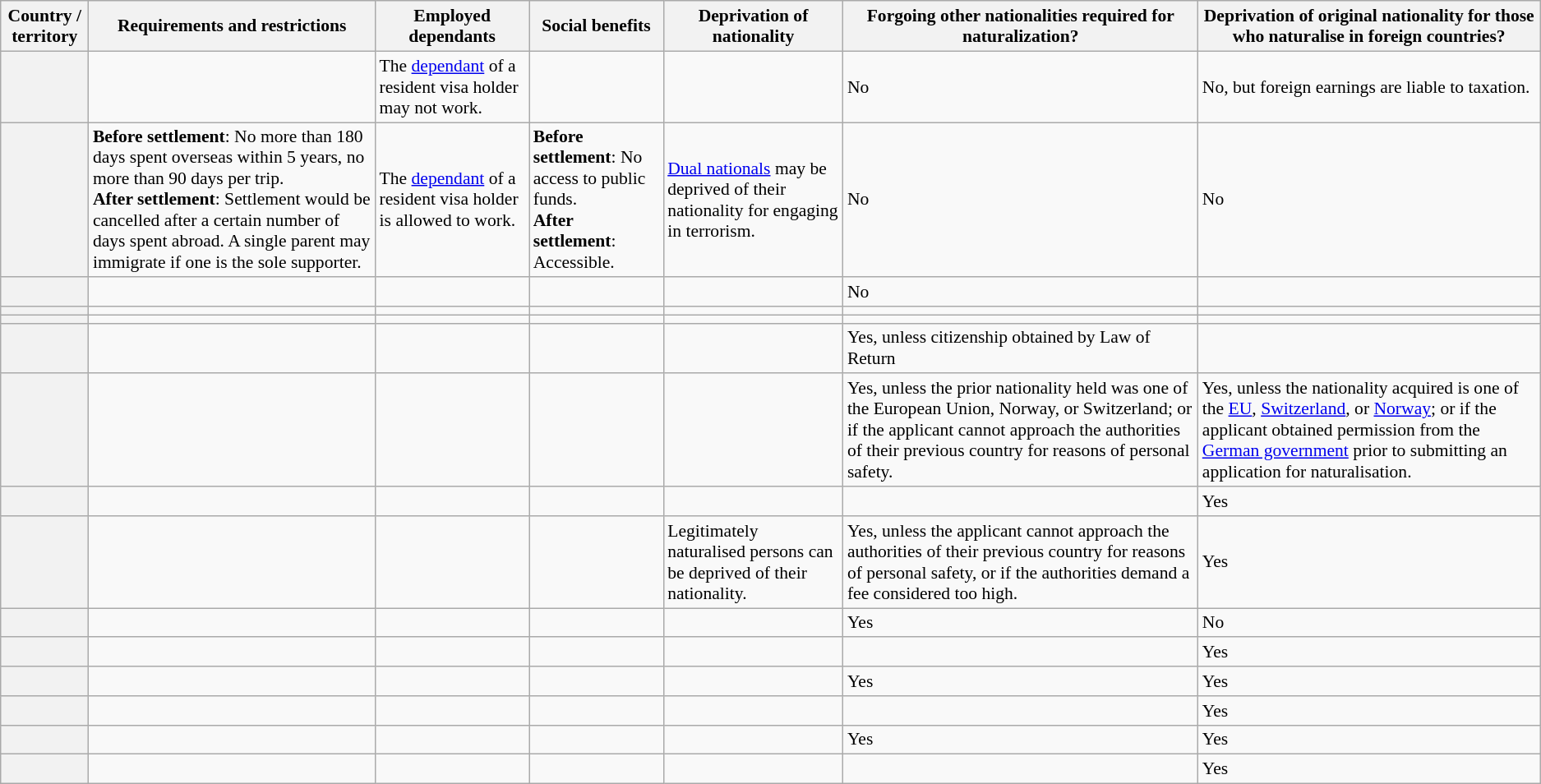<table class="wikitable sortable" style="font-size: 90%; text-align: left;">
<tr>
<th>Country / territory</th>
<th>Requirements and restrictions</th>
<th>Employed dependants</th>
<th>Social benefits</th>
<th>Deprivation of nationality</th>
<th>Forgoing other nationalities required for naturalization?</th>
<th>Deprivation of original nationality for those who naturalise in foreign countries?</th>
</tr>
<tr>
<th></th>
<td></td>
<td>The <a href='#'>dependant</a>  of a resident visa holder may not work.</td>
<td></td>
<td></td>
<td>No</td>
<td>No, but foreign earnings are liable to taxation.</td>
</tr>
<tr>
<th></th>
<td><strong>Before settlement</strong>: No more than 180 days spent overseas within 5 years, no more than 90 days per trip.<br><strong>After settlement</strong>: Settlement would be cancelled after a certain number of days spent abroad. A single parent may immigrate if one is the sole supporter.</td>
<td>The <a href='#'>dependant</a>  of a resident visa holder is allowed to work.</td>
<td><strong>Before settlement</strong>: No access to public funds.<br><strong>After settlement</strong>: Accessible.</td>
<td><a href='#'>Dual nationals</a> may be deprived of their nationality for engaging in terrorism.</td>
<td>No</td>
<td>No</td>
</tr>
<tr>
<th></th>
<td></td>
<td></td>
<td></td>
<td></td>
<td>No</td>
<td></td>
</tr>
<tr>
<th></th>
<td></td>
<td></td>
<td></td>
<td></td>
<td></td>
<td></td>
</tr>
<tr>
<th></th>
<td></td>
<td></td>
<td></td>
<td></td>
<td></td>
<td></td>
</tr>
<tr>
<th></th>
<td></td>
<td></td>
<td></td>
<td></td>
<td>Yes, unless citizenship obtained by Law of Return</td>
<td></td>
</tr>
<tr>
<th></th>
<td></td>
<td></td>
<td></td>
<td></td>
<td>Yes, unless the prior nationality held was one of the European Union, Norway, or Switzerland; or if the applicant cannot approach the authorities of their previous country for reasons of personal safety.</td>
<td>Yes, unless the nationality acquired is one of the <a href='#'>EU</a>, <a href='#'>Switzerland</a>, or <a href='#'>Norway</a>; or if the applicant obtained permission from the <a href='#'>German government</a> prior to submitting an application for naturalisation.</td>
</tr>
<tr>
<th></th>
<td></td>
<td></td>
<td></td>
<td></td>
<td></td>
<td>Yes</td>
</tr>
<tr>
<th></th>
<td></td>
<td></td>
<td></td>
<td>Legitimately naturalised persons can be deprived of their nationality.</td>
<td>Yes, unless the applicant cannot approach the authorities of their previous country for reasons of personal safety, or if the authorities demand a fee considered too high.</td>
<td>Yes</td>
</tr>
<tr>
<th></th>
<td></td>
<td></td>
<td></td>
<td></td>
<td>Yes</td>
<td>No</td>
</tr>
<tr>
<th></th>
<td></td>
<td></td>
<td></td>
<td></td>
<td></td>
<td>Yes</td>
</tr>
<tr>
<th></th>
<td></td>
<td></td>
<td></td>
<td></td>
<td>Yes</td>
<td>Yes</td>
</tr>
<tr>
<th></th>
<td></td>
<td></td>
<td></td>
<td></td>
<td></td>
<td>Yes</td>
</tr>
<tr>
<th></th>
<td></td>
<td></td>
<td></td>
<td></td>
<td>Yes</td>
<td>Yes</td>
</tr>
<tr>
<th></th>
<td></td>
<td></td>
<td></td>
<td></td>
<td></td>
<td>Yes</td>
</tr>
</table>
